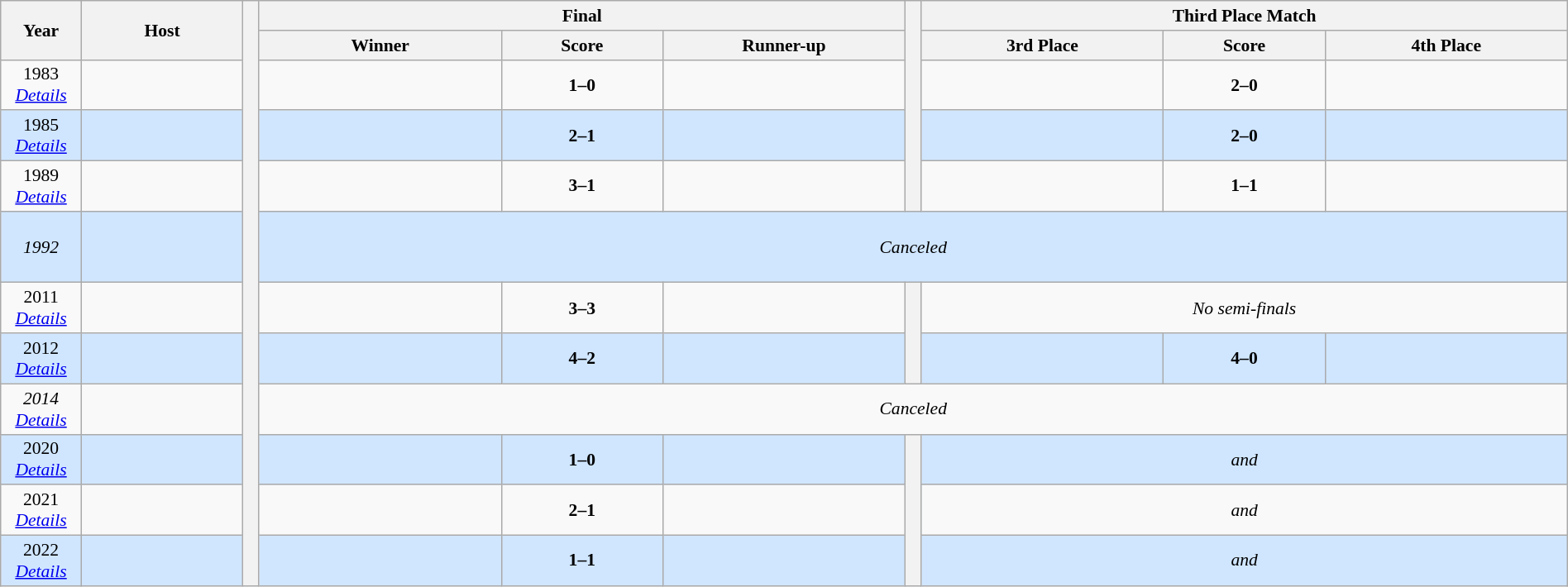<table class="wikitable" style="font-size: 90%; text-align: center; width: 100%;">
<tr>
<th rowspan="2" width="5%">Year</th>
<th rowspan="2" width="10%">Host</th>
<th width="1%" rowspan=12></th>
<th colspan="3">Final</th>
<th width="1%" rowspan=5></th>
<th colspan="3">Third Place Match</th>
</tr>
<tr>
<th width="15%">Winner</th>
<th width="10%">Score</th>
<th width="15%">Runner-up</th>
<th width="15%">3rd Place</th>
<th width="10%">Score</th>
<th width="15%">4th Place</th>
</tr>
<tr>
<td>1983<br><em><a href='#'>Details</a></em></td>
<td align=left></td>
<td><strong></strong></td>
<td><strong>1–0</strong><br></td>
<td></td>
<td></td>
<td><strong>2–0</strong></td>
<td></td>
</tr>
<tr style="background: #D0E6FF;">
<td>1985<br><em><a href='#'>Details</a></em></td>
<td align=left></td>
<td><strong></strong></td>
<td><strong>2–1</strong></td>
<td></td>
<td></td>
<td><strong>2–0</strong></td>
<td></td>
</tr>
<tr>
<td>1989<br><em><a href='#'>Details</a></em></td>
<td align=left></td>
<td><strong></strong></td>
<td><strong>3–1</strong></td>
<td></td>
<td></td>
<td><strong>1–1</strong><br> </td>
<td></td>
</tr>
<tr style="background: #D0E6FF; height: 4em;">
<td><em>1992</em></td>
<td align=left><em></em></td>
<td colspan=7><em>Canceled</em></td>
</tr>
<tr>
<td>2011<br><em><a href='#'>Details</a></em></td>
<td align=left></td>
<td><strong> </strong></td>
<td><strong>3–3</strong><br></td>
<td></td>
<th width="1%" rowspan=2></th>
<td colspan=3><em>No semi-finals</em></td>
</tr>
<tr style="background: #D0E6FF;">
<td>2012<br><em><a href='#'>Details</a></em></td>
<td align=left></td>
<td><strong></strong></td>
<td><strong>4–2</strong></td>
<td></td>
<td></td>
<td><strong>4–0</strong></td>
<td></td>
</tr>
<tr>
<td><em>2014</em><br><em><a href='#'>Details</a></em></td>
<td align=left><em></em></td>
<td colspan=7><em>Canceled</em></td>
</tr>
<tr style="background: #D0E6FF;">
<td>2020<br><em><a href='#'>Details</a></em></td>
<td align=left></td>
<td><strong></strong></td>
<td><strong>1–0</strong></td>
<td></td>
<th width="1%" rowspan="3"></th>
<td colspan=3><em> and </em></td>
</tr>
<tr>
<td>2021<br><em><a href='#'>Details</a></em></td>
<td align=left></td>
<td><strong></strong></td>
<td><strong>2–1</strong></td>
<td></td>
<td colspan=3><em> and </em></td>
</tr>
<tr style="background: #D0E6FF;">
<td>2022<br><em><a href='#'>Details</a></em></td>
<td align=left></td>
<td><strong> </strong></td>
<td><strong>1–1</strong><br></td>
<td></td>
<td colspan=3><em> and </em></td>
</tr>
</table>
